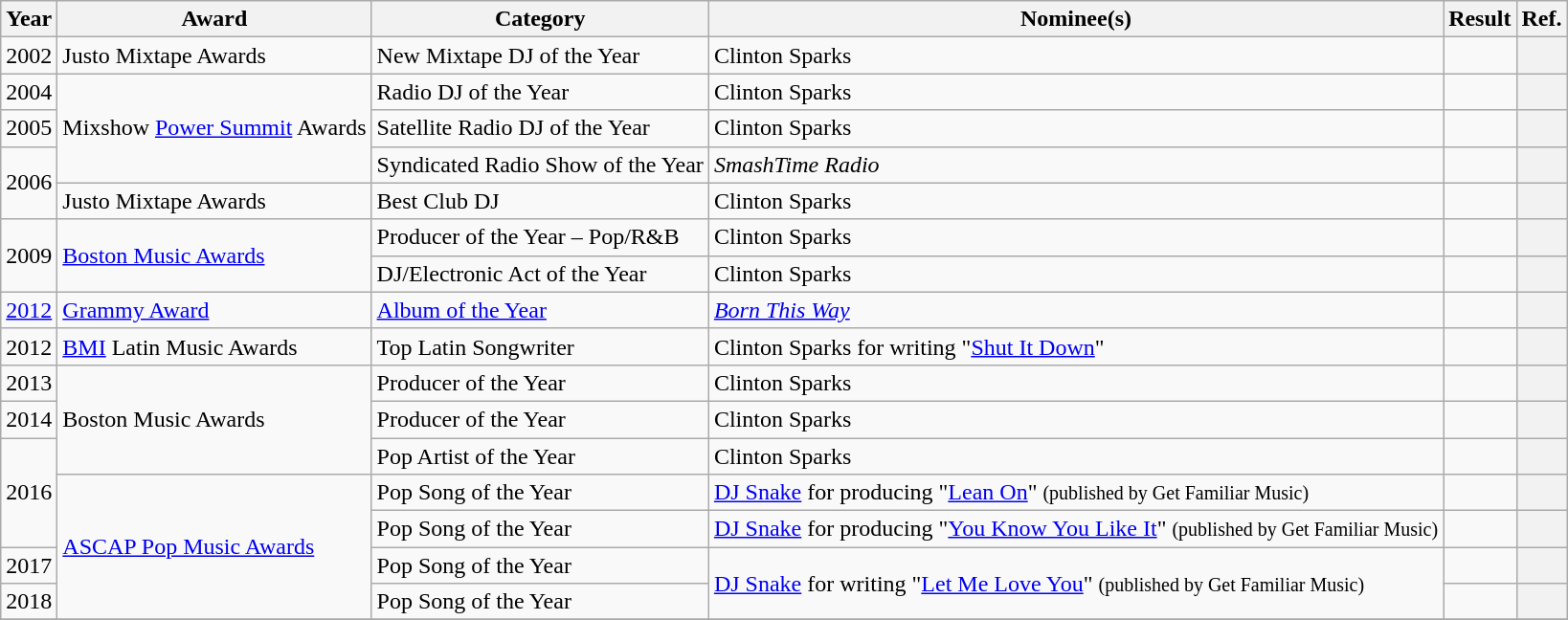<table class="wikitable">
<tr>
<th>Year</th>
<th>Award</th>
<th>Category</th>
<th>Nominee(s)</th>
<th>Result</th>
<th>Ref.</th>
</tr>
<tr>
<td>2002</td>
<td>Justo Mixtape Awards</td>
<td>New Mixtape DJ of the Year</td>
<td>Clinton Sparks</td>
<td></td>
<th align=center></th>
</tr>
<tr>
<td>2004</td>
<td rowspan="3">Mixshow <a href='#'>Power Summit</a> Awards</td>
<td>Radio DJ of the Year</td>
<td>Clinton Sparks</td>
<td></td>
<th align=center></th>
</tr>
<tr>
<td>2005</td>
<td>Satellite Radio DJ of the Year</td>
<td>Clinton Sparks</td>
<td></td>
<th align=center></th>
</tr>
<tr>
<td rowspan="2">2006</td>
<td>Syndicated Radio Show of the Year</td>
<td><em>SmashTime Radio</em></td>
<td></td>
<th align=center></th>
</tr>
<tr>
<td>Justo Mixtape Awards</td>
<td>Best Club DJ</td>
<td>Clinton Sparks</td>
<td></td>
<th align=center></th>
</tr>
<tr>
<td rowspan="2">2009</td>
<td rowspan="2"><a href='#'>Boston Music Awards</a></td>
<td>Producer of the Year – Pop/R&B</td>
<td>Clinton Sparks</td>
<td></td>
<th align=center></th>
</tr>
<tr>
<td>DJ/Electronic Act of the Year</td>
<td>Clinton Sparks</td>
<td></td>
<th align=center></th>
</tr>
<tr>
<td><a href='#'>2012</a></td>
<td><a href='#'>Grammy Award</a></td>
<td><a href='#'>Album of the Year</a></td>
<td><em><a href='#'>Born This Way</a></em></td>
<td></td>
<th align=center></th>
</tr>
<tr>
<td>2012</td>
<td><a href='#'>BMI</a> Latin Music Awards</td>
<td>Top Latin Songwriter</td>
<td>Clinton Sparks for writing "<a href='#'>Shut It Down</a>"</td>
<td></td>
<th align=center></th>
</tr>
<tr>
<td>2013</td>
<td rowspan="3">Boston Music Awards</td>
<td>Producer of the Year</td>
<td>Clinton Sparks</td>
<td></td>
<th align=center></th>
</tr>
<tr>
<td>2014</td>
<td>Producer of the Year</td>
<td>Clinton Sparks</td>
<td></td>
<th align=center></th>
</tr>
<tr>
<td rowspan="3">2016</td>
<td>Pop Artist of the Year</td>
<td>Clinton Sparks</td>
<td></td>
<th align=center></th>
</tr>
<tr>
<td rowspan="4"><a href='#'>ASCAP Pop Music Awards</a></td>
<td>Pop Song of the Year</td>
<td><a href='#'>DJ Snake</a> for producing "<a href='#'>Lean On</a>" <small>(published by Get Familiar Music)</small></td>
<td></td>
<th align=center></th>
</tr>
<tr>
<td>Pop Song of the Year</td>
<td><a href='#'>DJ Snake</a> for producing "<a href='#'>You Know You Like It</a>" <small>(published by Get Familiar Music)</small></td>
<td></td>
<th align=center></th>
</tr>
<tr>
<td>2017</td>
<td>Pop Song of the Year</td>
<td rowspan="2"><a href='#'>DJ Snake</a> for writing "<a href='#'>Let Me Love You</a>" <small>(published by Get Familiar Music)</small></td>
<td></td>
<th align=center></th>
</tr>
<tr>
<td>2018</td>
<td>Pop Song of the Year</td>
<td></td>
<th align=center></th>
</tr>
<tr>
</tr>
</table>
